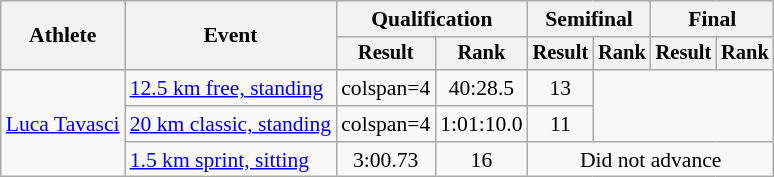<table class="wikitable" style="font-size:90%">
<tr>
<th rowspan=2>Athlete</th>
<th rowspan=2>Event</th>
<th colspan=2>Qualification</th>
<th colspan=2>Semifinal</th>
<th colspan=2>Final</th>
</tr>
<tr style="font-size:95%">
<th>Result</th>
<th>Rank</th>
<th>Result</th>
<th>Rank</th>
<th>Result</th>
<th>Rank</th>
</tr>
<tr align=center>
<td style="text-align:left;" rowspan="3"><a href='#'>Luca Tavasci</a></td>
<td align=left><a href='#'>12.5 km free, standing</a></td>
<td>colspan=4 </td>
<td>40:28.5</td>
<td>13</td>
</tr>
<tr align=center>
<td align=left><a href='#'>20 km classic, standing</a></td>
<td>colspan=4 </td>
<td>1:01:10.0</td>
<td>11</td>
</tr>
<tr align=center>
<td align=left><a href='#'>1.5 km sprint, sitting</a></td>
<td>3:00.73</td>
<td>16</td>
<td colspan=4>Did not advance</td>
</tr>
</table>
